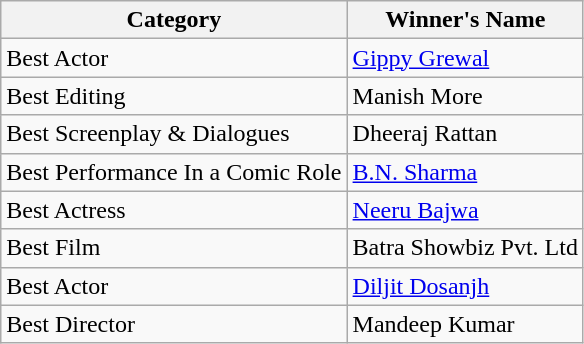<table class="wikitable">
<tr>
<th>Category</th>
<th>Winner's Name</th>
</tr>
<tr>
<td>Best Actor</td>
<td><a href='#'>Gippy Grewal</a></td>
</tr>
<tr>
<td>Best Editing</td>
<td>Manish More</td>
</tr>
<tr>
<td>Best Screenplay & Dialogues</td>
<td>Dheeraj Rattan</td>
</tr>
<tr>
<td>Best Performance In a Comic Role</td>
<td><a href='#'>B.N. Sharma</a></td>
</tr>
<tr>
<td>Best Actress</td>
<td><a href='#'>Neeru Bajwa</a></td>
</tr>
<tr>
<td>Best Film</td>
<td>Batra Showbiz Pvt. Ltd</td>
</tr>
<tr>
<td>Best Actor</td>
<td><a href='#'>Diljit Dosanjh</a></td>
</tr>
<tr>
<td>Best Director</td>
<td>Mandeep Kumar</td>
</tr>
</table>
